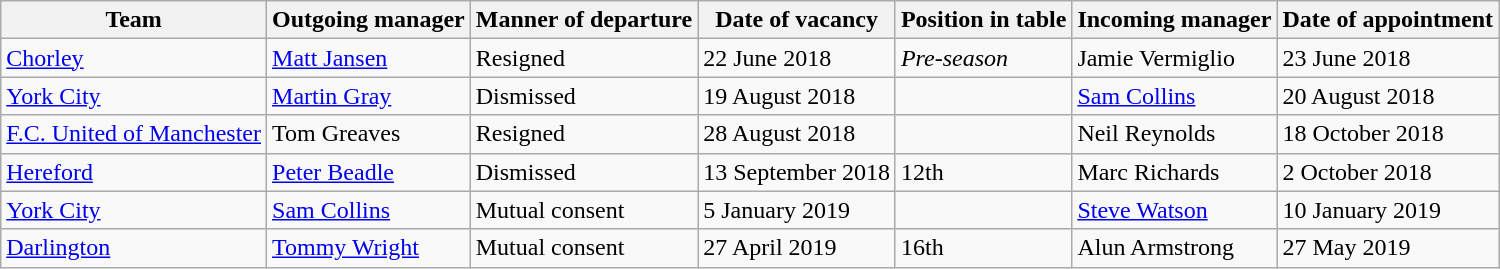<table class="wikitable sortable">
<tr>
<th>Team</th>
<th width-150>Outgoing manager</th>
<th>Manner of departure</th>
<th>Date of vacancy</th>
<th>Position in table</th>
<th>Incoming manager</th>
<th>Date of appointment</th>
</tr>
<tr>
<td><a href='#'>Chorley</a></td>
<td><a href='#'>Matt Jansen</a></td>
<td>Resigned</td>
<td>22 June 2018</td>
<td><em>Pre-season</em></td>
<td>Jamie Vermiglio</td>
<td>23 June 2018</td>
</tr>
<tr>
<td><a href='#'>York City</a></td>
<td><a href='#'>Martin Gray</a></td>
<td>Dismissed</td>
<td>19 August 2018</td>
<td></td>
<td><a href='#'>Sam Collins</a></td>
<td>20 August 2018</td>
</tr>
<tr>
<td><a href='#'>F.C. United of Manchester</a></td>
<td>Tom Greaves</td>
<td>Resigned</td>
<td>28 August 2018</td>
<td></td>
<td>Neil Reynolds</td>
<td>18 October 2018</td>
</tr>
<tr>
<td><a href='#'>Hereford</a></td>
<td><a href='#'>Peter Beadle</a></td>
<td>Dismissed</td>
<td>13 September 2018</td>
<td>12th</td>
<td>Marc Richards</td>
<td>2 October 2018</td>
</tr>
<tr>
<td><a href='#'>York City</a></td>
<td><a href='#'>Sam Collins</a></td>
<td>Mutual consent</td>
<td>5 January 2019</td>
<td></td>
<td><a href='#'>Steve Watson</a></td>
<td>10 January 2019</td>
</tr>
<tr>
<td><a href='#'>Darlington</a></td>
<td><a href='#'>Tommy Wright</a></td>
<td>Mutual consent</td>
<td>27 April 2019</td>
<td>16th</td>
<td>Alun Armstrong</td>
<td>27 May 2019</td>
</tr>
</table>
